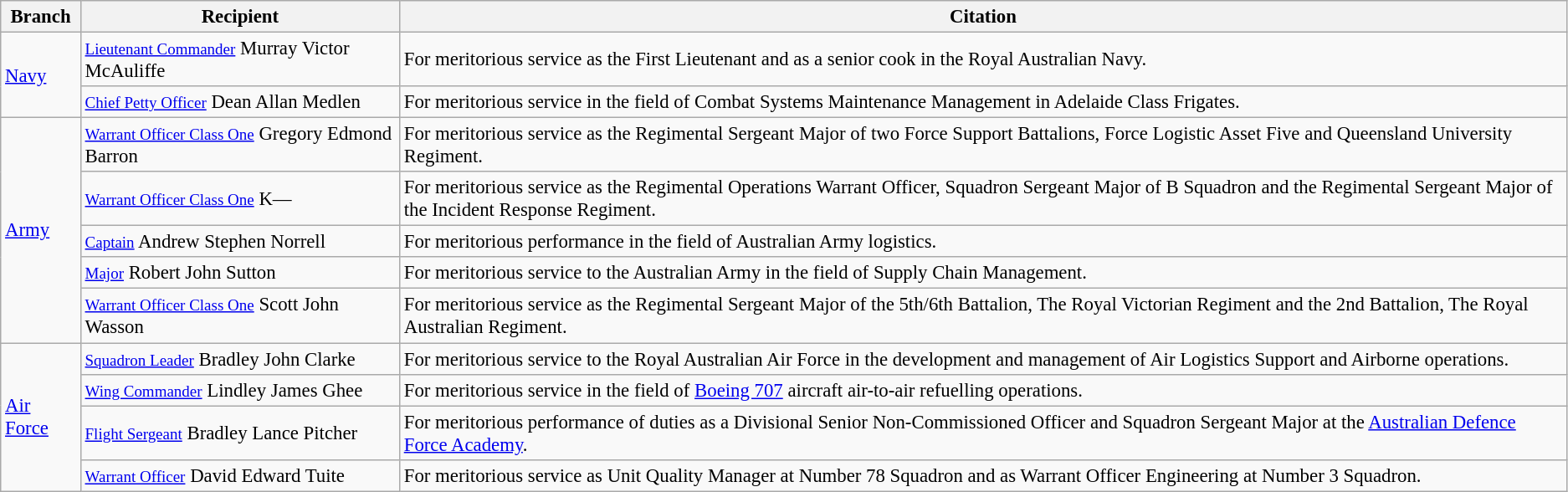<table class="wikitable" style="font-size:95%;">
<tr>
<th>Branch</th>
<th>Recipient</th>
<th>Citation</th>
</tr>
<tr>
<td rowspan="2"><a href='#'>Navy</a></td>
<td><small><a href='#'>Lieutenant Commander</a></small> Murray Victor McAuliffe</td>
<td>For meritorious service as the First Lieutenant  and as a senior cook in the Royal Australian Navy.</td>
</tr>
<tr>
<td><small><a href='#'>Chief Petty Officer</a></small> Dean Allan Medlen</td>
<td>For meritorious service in the field of Combat Systems Maintenance Management in Adelaide Class Frigates.</td>
</tr>
<tr>
<td rowspan="5"><a href='#'>Army</a></td>
<td><small><a href='#'>Warrant Officer Class One</a></small> Gregory Edmond Barron</td>
<td>For meritorious service as the Regimental Sergeant Major of two Force Support Battalions, Force Logistic Asset Five and Queensland University Regiment.</td>
</tr>
<tr>
<td><small><a href='#'>Warrant Officer Class One</a></small> K—</td>
<td>For meritorious service as the Regimental Operations Warrant Officer, Squadron Sergeant Major of B Squadron and the Regimental Sergeant Major of the Incident Response Regiment.</td>
</tr>
<tr>
<td><small><a href='#'>Captain</a></small> Andrew Stephen Norrell</td>
<td>For meritorious performance in the field of Australian Army logistics.</td>
</tr>
<tr>
<td><small><a href='#'>Major</a></small> Robert John Sutton</td>
<td>For meritorious service to the Australian Army in the field of Supply Chain Management.</td>
</tr>
<tr>
<td><small><a href='#'>Warrant Officer Class One</a></small> Scott John Wasson</td>
<td>For meritorious service as the Regimental Sergeant Major of the 5th/6th Battalion, The Royal Victorian Regiment and the 2nd Battalion, The Royal Australian Regiment.</td>
</tr>
<tr>
<td rowspan="4"><a href='#'>Air Force</a></td>
<td><small><a href='#'>Squadron Leader</a></small> Bradley John Clarke</td>
<td>For meritorious service to the Royal Australian Air Force in the development and management of Air Logistics Support and Airborne operations.</td>
</tr>
<tr>
<td><small><a href='#'>Wing Commander</a></small> Lindley James Ghee</td>
<td>For meritorious service in the field of <a href='#'>Boeing 707</a> aircraft air-to-air refuelling operations.</td>
</tr>
<tr>
<td><small><a href='#'>Flight Sergeant</a></small> Bradley Lance Pitcher</td>
<td>For meritorious performance of duties as a Divisional Senior Non-Commissioned Officer and Squadron Sergeant Major at the <a href='#'>Australian Defence Force Academy</a>.</td>
</tr>
<tr>
<td><small><a href='#'>Warrant Officer</a></small> David Edward Tuite</td>
<td>For meritorious service as Unit Quality Manager at Number 78 Squadron and as Warrant Officer Engineering at Number 3 Squadron.</td>
</tr>
</table>
